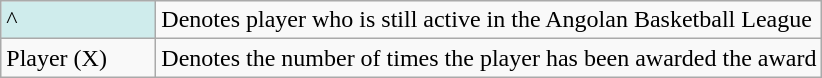<table class="wikitable">
<tr>
<td style="background-color:#CFECEC; border:1px solid #aaaaaa; width:6em">^</td>
<td>Denotes player who is still active in the Angolan Basketball League</td>
</tr>
<tr>
<td>Player (X)</td>
<td>Denotes the number of times the player has been awarded the award</td>
</tr>
</table>
